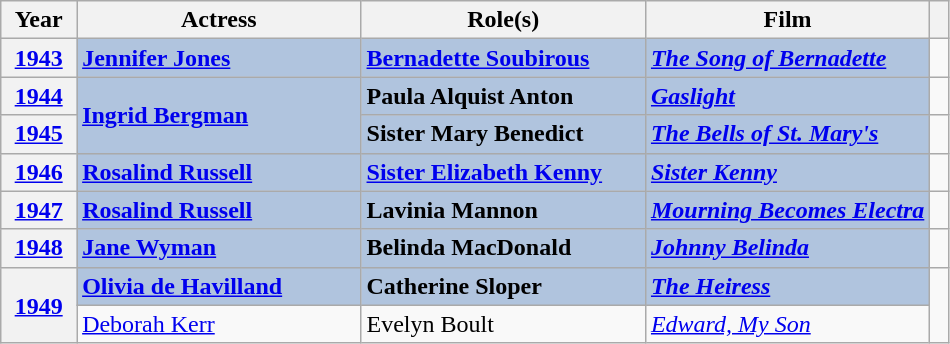<table class="wikitable sortable">
<tr>
<th scope="col" style="width:8%;">Year</th>
<th scope="col" style="width:30%;">Actress</th>
<th scope="col" style="width:30%;">Role(s)</th>
<th scope="col" style="width:30%;">Film</th>
<th scope="col" style="width:2%;" class="unsortable"></th>
</tr>
<tr>
<th style="text-align:center;"><a href='#'>1943</a></th>
<td style="background:#B0C4DE;"><strong><a href='#'>Jennifer Jones</a></strong></td>
<td style="background:#B0C4DE;"><strong><a href='#'>Bernadette Soubirous</a></strong></td>
<td style="background:#B0C4DE;"><strong><em><a href='#'>The Song of Bernadette</a></em></strong></td>
<td rowspan=1></td>
</tr>
<tr>
<th style="text-align:center;"><a href='#'>1944</a></th>
<td rowspan="2" style="background:#B0C4DE;"><strong><a href='#'>Ingrid Bergman</a></strong></td>
<td style="background:#B0C4DE;"><strong>Paula Alquist Anton</strong></td>
<td style="background:#B0C4DE;"><strong><em><a href='#'>Gaslight</a></em></strong></td>
<td rowspan=1></td>
</tr>
<tr>
<th style="text-align:center;"><a href='#'>1945</a></th>
<td style="background:#B0C4DE;"><strong>Sister Mary Benedict</strong></td>
<td style="background:#B0C4DE;"><strong><em><a href='#'>The Bells of St. Mary's</a></em></strong></td>
<td rowspan=1></td>
</tr>
<tr>
<th style="text-align:center;"><a href='#'>1946</a></th>
<td style="background:#B0C4DE;"><strong><a href='#'>Rosalind Russell</a></strong></td>
<td style="background:#B0C4DE;"><strong><a href='#'>Sister Elizabeth Kenny</a></strong></td>
<td style="background:#B0C4DE;"><strong><em><a href='#'>Sister Kenny</a></em></strong></td>
<td rowspan=1></td>
</tr>
<tr>
<th style="text-align:center;"><a href='#'>1947</a></th>
<td style="background:#B0C4DE;"><strong><a href='#'>Rosalind Russell</a></strong></td>
<td style="background:#B0C4DE;"><strong>Lavinia Mannon</strong></td>
<td style="background:#B0C4DE;"><strong><em><a href='#'>Mourning Becomes Electra</a></em></strong></td>
<td rowspan=1></td>
</tr>
<tr>
<th style="text-align:center;"><a href='#'>1948</a></th>
<td style="background:#B0C4DE;"><strong><a href='#'>Jane Wyman</a></strong></td>
<td style="background:#B0C4DE;"><strong>Belinda MacDonald</strong></td>
<td style="background:#B0C4DE;"><strong><em><a href='#'>Johnny Belinda</a></em></strong></td>
<td rowspan=1></td>
</tr>
<tr>
<th rowspan="2" style="text-align:center;"><a href='#'>1949</a></th>
<td style="background:#B0C4DE;"><strong><a href='#'>Olivia de Havilland</a></strong></td>
<td style="background:#B0C4DE;"><strong>Catherine Sloper</strong></td>
<td style="background:#B0C4DE;"><strong><em><a href='#'>The Heiress</a></em></strong></td>
<td rowspan=2></td>
</tr>
<tr>
<td><a href='#'>Deborah Kerr</a></td>
<td>Evelyn Boult</td>
<td><em><a href='#'>Edward, My Son</a></em></td>
</tr>
</table>
